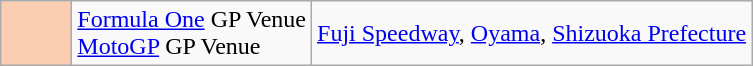<table class="wikitable">
<tr>
<td width=40px align=center style="background-color:#FBCEB1"></td>
<td><a href='#'>Formula One</a> GP Venue<br><a href='#'>MotoGP</a> GP Venue</td>
<td><a href='#'>Fuji Speedway</a>, <a href='#'>Oyama</a>, <a href='#'>Shizuoka Prefecture</a></td>
</tr>
</table>
